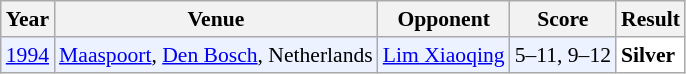<table class="sortable wikitable" style="font-size: 90%;">
<tr>
<th>Year</th>
<th>Venue</th>
<th>Opponent</th>
<th>Score</th>
<th>Result</th>
</tr>
<tr style="background:#ECF2FF">
<td align="center"><a href='#'>1994</a></td>
<td align="left"><a href='#'>Maaspoort</a>, <a href='#'>Den Bosch</a>, Netherlands</td>
<td align="left"> <a href='#'>Lim Xiaoqing</a></td>
<td align="left">5–11, 9–12</td>
<td style="text-align:left; background:white"> <strong>Silver</strong></td>
</tr>
</table>
